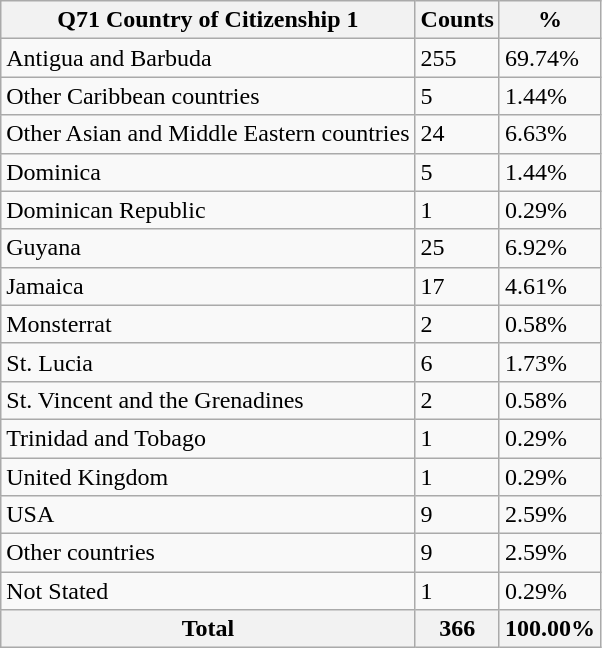<table class="wikitable sortable">
<tr>
<th>Q71 Country of Citizenship 1</th>
<th>Counts</th>
<th>%</th>
</tr>
<tr>
<td>Antigua and Barbuda</td>
<td>255</td>
<td>69.74%</td>
</tr>
<tr>
<td>Other Caribbean countries</td>
<td>5</td>
<td>1.44%</td>
</tr>
<tr>
<td>Other Asian and Middle Eastern countries</td>
<td>24</td>
<td>6.63%</td>
</tr>
<tr>
<td>Dominica</td>
<td>5</td>
<td>1.44%</td>
</tr>
<tr>
<td>Dominican Republic</td>
<td>1</td>
<td>0.29%</td>
</tr>
<tr>
<td>Guyana</td>
<td>25</td>
<td>6.92%</td>
</tr>
<tr>
<td>Jamaica</td>
<td>17</td>
<td>4.61%</td>
</tr>
<tr>
<td>Monsterrat</td>
<td>2</td>
<td>0.58%</td>
</tr>
<tr>
<td>St. Lucia</td>
<td>6</td>
<td>1.73%</td>
</tr>
<tr>
<td>St. Vincent and the Grenadines</td>
<td>2</td>
<td>0.58%</td>
</tr>
<tr>
<td>Trinidad and Tobago</td>
<td>1</td>
<td>0.29%</td>
</tr>
<tr>
<td>United Kingdom</td>
<td>1</td>
<td>0.29%</td>
</tr>
<tr>
<td>USA</td>
<td>9</td>
<td>2.59%</td>
</tr>
<tr>
<td>Other countries</td>
<td>9</td>
<td>2.59%</td>
</tr>
<tr>
<td>Not Stated</td>
<td>1</td>
<td>0.29%</td>
</tr>
<tr>
<th>Total</th>
<th>366</th>
<th>100.00%</th>
</tr>
</table>
